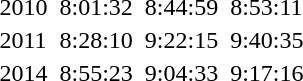<table>
<tr>
<td>2010</td>
<td></td>
<td>8:01:32</td>
<td></td>
<td>8:44:59</td>
<td></td>
<td>8:53:11</td>
</tr>
<tr>
<td>2011</td>
<td></td>
<td>8:28:10</td>
<td></td>
<td>9:22:15</td>
<td></td>
<td>9:40:35</td>
</tr>
<tr>
<td>2014</td>
<td></td>
<td>8:55:23</td>
<td></td>
<td>9:04:33</td>
<td></td>
<td>9:17:16</td>
</tr>
</table>
